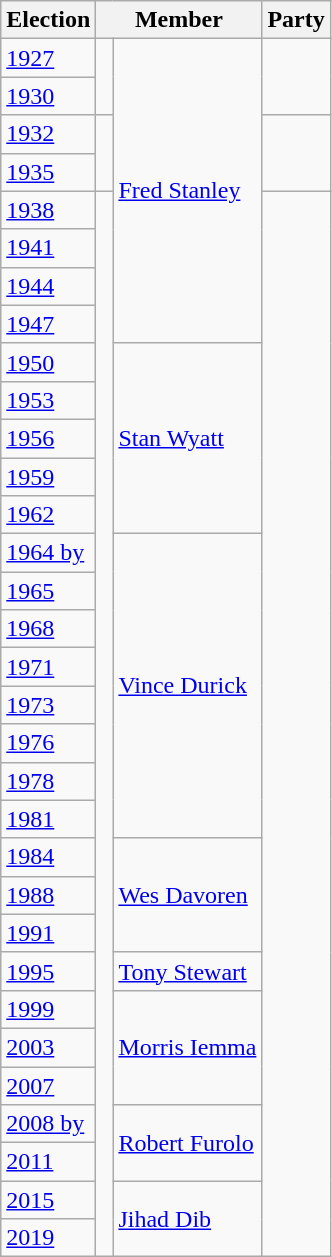<table class="wikitable">
<tr>
<th>Election</th>
<th colspan=2>Member</th>
<th>Party</th>
</tr>
<tr>
<td><a href='#'>1927</a></td>
<td rowspan="2" > </td>
<td rowspan="8"><a href='#'>Fred Stanley</a></td>
<td rowspan="2"></td>
</tr>
<tr>
<td><a href='#'>1930</a></td>
</tr>
<tr>
<td><a href='#'>1932</a></td>
<td rowspan="2" > </td>
<td rowspan="2"></td>
</tr>
<tr>
<td><a href='#'>1935</a></td>
</tr>
<tr>
<td><a href='#'>1938</a></td>
<td rowspan="28" > </td>
<td rowspan="28"></td>
</tr>
<tr>
<td><a href='#'>1941</a></td>
</tr>
<tr>
<td><a href='#'>1944</a></td>
</tr>
<tr>
<td><a href='#'>1947</a></td>
</tr>
<tr>
<td><a href='#'>1950</a></td>
<td rowspan="5"><a href='#'>Stan Wyatt</a></td>
</tr>
<tr>
<td><a href='#'>1953</a></td>
</tr>
<tr>
<td><a href='#'>1956</a></td>
</tr>
<tr>
<td><a href='#'>1959</a></td>
</tr>
<tr>
<td><a href='#'>1962</a></td>
</tr>
<tr>
<td><a href='#'>1964 by</a></td>
<td rowspan="8"><a href='#'>Vince Durick</a></td>
</tr>
<tr>
<td><a href='#'>1965</a></td>
</tr>
<tr>
<td><a href='#'>1968</a></td>
</tr>
<tr>
<td><a href='#'>1971</a></td>
</tr>
<tr>
<td><a href='#'>1973</a></td>
</tr>
<tr>
<td><a href='#'>1976</a></td>
</tr>
<tr>
<td><a href='#'>1978</a></td>
</tr>
<tr>
<td><a href='#'>1981</a></td>
</tr>
<tr>
<td><a href='#'>1984</a></td>
<td rowspan="3"><a href='#'>Wes Davoren</a></td>
</tr>
<tr>
<td><a href='#'>1988</a></td>
</tr>
<tr>
<td><a href='#'>1991</a></td>
</tr>
<tr>
<td><a href='#'>1995</a></td>
<td><a href='#'>Tony Stewart</a></td>
</tr>
<tr>
<td><a href='#'>1999</a></td>
<td rowspan="3"><a href='#'>Morris Iemma</a></td>
</tr>
<tr>
<td><a href='#'>2003</a></td>
</tr>
<tr>
<td><a href='#'>2007</a></td>
</tr>
<tr>
<td><a href='#'>2008 by</a></td>
<td rowspan="2"><a href='#'>Robert Furolo</a></td>
</tr>
<tr>
<td><a href='#'>2011</a></td>
</tr>
<tr>
<td><a href='#'>2015</a></td>
<td rowspan="2"><a href='#'>Jihad Dib</a></td>
</tr>
<tr>
<td><a href='#'>2019</a></td>
</tr>
</table>
